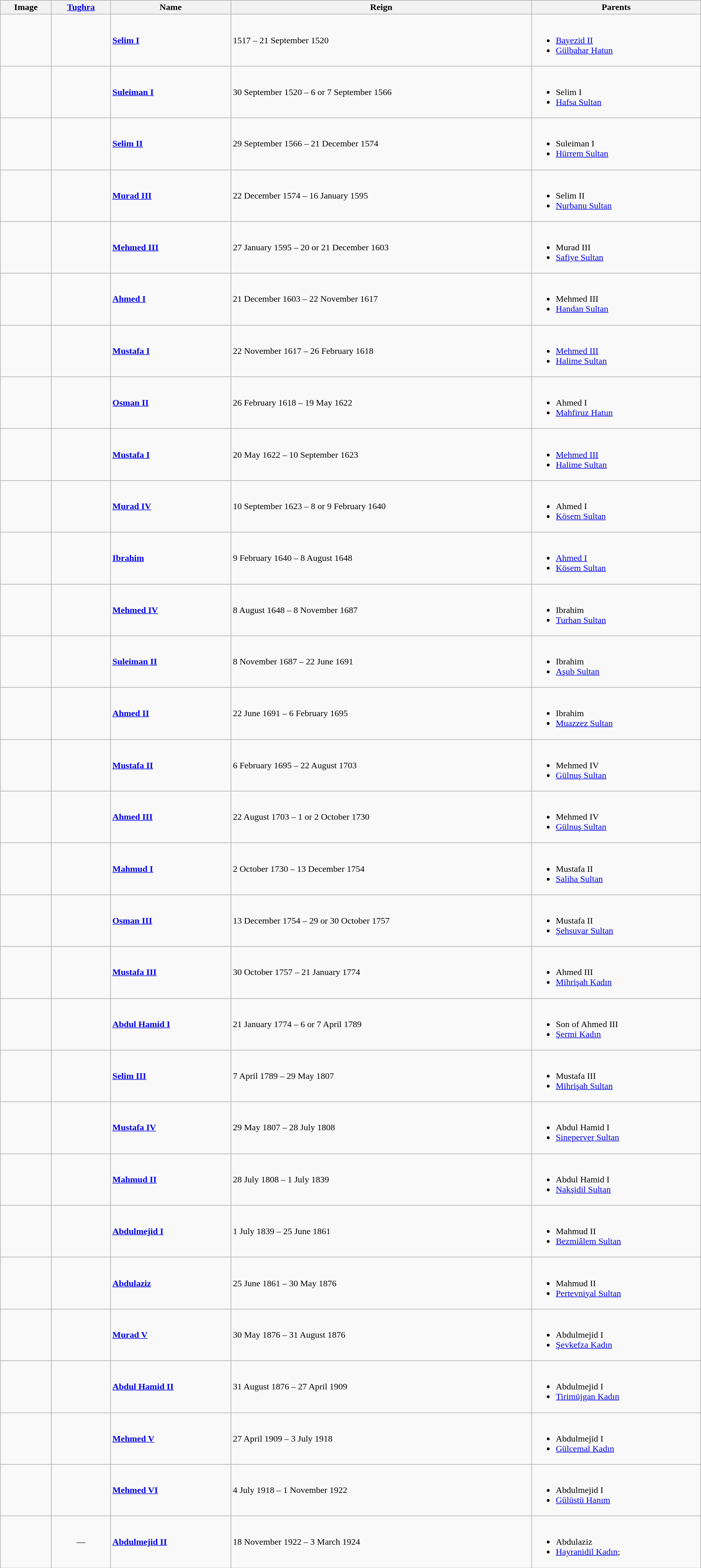<table class="wikitable" style="width:100%">
<tr>
<th>Image</th>
<th><a href='#'>Tughra</a></th>
<th>Name</th>
<th>Reign</th>
<th>Parents</th>
</tr>
<tr>
<td></td>
<td></td>
<td><strong><a href='#'>Selim I</a></strong></td>
<td>1517 – 21 September 1520</td>
<td><br><ul><li><a href='#'>Bayezid II</a></li><li><a href='#'>Gülbahar Hatun</a></li></ul></td>
</tr>
<tr>
<td></td>
<td></td>
<td><a href='#'><strong>Suleiman I</strong></a></td>
<td>30 September 1520 – 6 or 7 September 1566</td>
<td><br><ul><li>Selim I</li><li><a href='#'>Hafsa Sultan</a></li></ul></td>
</tr>
<tr>
<td></td>
<td></td>
<td><strong><a href='#'>Selim II</a></strong></td>
<td>29 September 1566 – 21 December 1574</td>
<td><br><ul><li>Suleiman I</li><li><a href='#'>Hürrem Sultan</a></li></ul></td>
</tr>
<tr>
<td></td>
<td></td>
<td><strong><a href='#'>Murad III</a></strong></td>
<td>22 December 1574 – 16 January 1595</td>
<td><br><ul><li>Selim II</li><li><a href='#'>Nurbanu Sultan</a></li></ul></td>
</tr>
<tr>
<td></td>
<td></td>
<td><strong><a href='#'>Mehmed III</a></strong></td>
<td>27 January 1595 – 20 or 21 December 1603</td>
<td><br><ul><li>Murad III</li><li><a href='#'>Safiye Sultan</a></li></ul></td>
</tr>
<tr>
<td></td>
<td></td>
<td><strong><a href='#'>Ahmed I</a></strong></td>
<td>21 December 1603 – 22 November 1617</td>
<td><br><ul><li>Mehmed III</li><li><a href='#'>Handan Sultan</a></li></ul></td>
</tr>
<tr>
<td></td>
<td></td>
<td><strong><a href='#'>Mustafa I</a></strong></td>
<td>22 November 1617 – 26 February 1618</td>
<td><br><ul><li><a href='#'>Mehmed III</a></li><li><a href='#'>Halime Sultan</a></li></ul></td>
</tr>
<tr>
<td></td>
<td></td>
<td><strong><a href='#'>Osman II</a></strong></td>
<td>26 February 1618 – 19 May 1622</td>
<td><br><ul><li>Ahmed I</li><li><a href='#'>Mahfiruz Hatun</a></li></ul></td>
</tr>
<tr>
<td></td>
<td></td>
<td><strong><a href='#'>Mustafa I</a></strong></td>
<td>20 May 1622 – 10 September 1623</td>
<td><br><ul><li><a href='#'>Mehmed III</a></li><li><a href='#'>Halime Sultan</a></li></ul></td>
</tr>
<tr>
<td></td>
<td></td>
<td><strong><a href='#'>Murad IV</a></strong></td>
<td>10 September 1623 – 8 or 9 February 1640</td>
<td><br><ul><li>Ahmed I</li><li><a href='#'>Kösem Sultan</a></li></ul></td>
</tr>
<tr>
<td></td>
<td></td>
<td><a href='#'><strong>Ibrahim</strong></a></td>
<td>9 February 1640 – 8 August 1648</td>
<td><br><ul><li><a href='#'>Ahmed I</a></li><li><a href='#'>Kösem Sultan</a></li></ul></td>
</tr>
<tr>
<td></td>
<td></td>
<td><strong><a href='#'>Mehmed IV</a></strong></td>
<td>8 August 1648 – 8 November 1687</td>
<td><br><ul><li>Ibrahim</li><li><a href='#'>Turhan Sultan</a></li></ul></td>
</tr>
<tr>
<td></td>
<td></td>
<td><strong><a href='#'>Suleiman II</a></strong></td>
<td>8 November 1687 – 22 June 1691</td>
<td><br><ul><li>Ibrahim</li><li><a href='#'>Aşub Sultan</a></li></ul></td>
</tr>
<tr>
<td></td>
<td></td>
<td><strong><a href='#'>Ahmed II</a></strong></td>
<td>22 June 1691 – 6 February 1695</td>
<td><br><ul><li>Ibrahim</li><li><a href='#'>Muazzez Sultan</a></li></ul></td>
</tr>
<tr>
<td></td>
<td></td>
<td><strong><a href='#'>Mustafa II</a></strong></td>
<td>6 February 1695 – 22 August 1703</td>
<td><br><ul><li>Mehmed IV</li><li><a href='#'>Gülnuş Sultan</a></li></ul></td>
</tr>
<tr>
<td></td>
<td></td>
<td><strong><a href='#'>Ahmed III</a></strong></td>
<td>22 August 1703 – 1 or 2 October 1730</td>
<td><br><ul><li>Mehmed IV</li><li><a href='#'>Gülnuş Sultan</a></li></ul></td>
</tr>
<tr>
<td></td>
<td></td>
<td><strong><a href='#'>Mahmud I</a></strong></td>
<td>2 October 1730 – 13 December 1754</td>
<td><br><ul><li>Mustafa II</li><li><a href='#'>Saliha Sultan</a></li></ul></td>
</tr>
<tr>
<td></td>
<td></td>
<td><strong><a href='#'>Osman III</a></strong></td>
<td>13 December 1754 – 29 or 30 October 1757</td>
<td><br><ul><li>Mustafa II</li><li><a href='#'>Şehsuvar Sultan</a></li></ul></td>
</tr>
<tr>
<td></td>
<td></td>
<td><strong><a href='#'>Mustafa III</a></strong></td>
<td>30 October 1757 – 21 January 1774</td>
<td><br><ul><li>Ahmed III</li><li><a href='#'>Mihrişah Kadın</a></li></ul></td>
</tr>
<tr>
<td></td>
<td></td>
<td><strong><a href='#'>Abdul Hamid I</a></strong></td>
<td>21 January 1774 – 6 or 7 April 1789</td>
<td><br><ul><li>Son of Ahmed III</li><li><a href='#'>Şermi Kadın</a></li></ul></td>
</tr>
<tr>
<td></td>
<td></td>
<td><strong><a href='#'>Selim III</a></strong></td>
<td>7 April 1789 – 29 May 1807</td>
<td><br><ul><li>Mustafa III</li><li><a href='#'>Mihrişah Sultan</a></li></ul></td>
</tr>
<tr>
<td></td>
<td></td>
<td><strong><a href='#'>Mustafa IV</a></strong></td>
<td>29 May 1807 – 28 July 1808</td>
<td><br><ul><li>Abdul Hamid I</li><li><a href='#'>Sineperver Sultan</a></li></ul></td>
</tr>
<tr>
<td></td>
<td></td>
<td><strong><a href='#'>Mahmud II</a></strong></td>
<td>28 July 1808 – 1 July 1839</td>
<td><br><ul><li>Abdul Hamid I</li><li><a href='#'>Nakşidil Sultan</a></li></ul></td>
</tr>
<tr>
<td></td>
<td></td>
<td><strong><a href='#'>Abdulmejid I</a></strong></td>
<td>1 July 1839 – 25 June 1861</td>
<td><br><ul><li>Mahmud II</li><li><a href='#'>Bezmiâlem Sultan</a></li></ul></td>
</tr>
<tr>
<td></td>
<td></td>
<td><strong><a href='#'>Abdulaziz</a></strong></td>
<td>25 June 1861 – 30 May 1876</td>
<td><br><ul><li>Mahmud II</li><li><a href='#'>Pertevniyal Sultan</a></li></ul></td>
</tr>
<tr>
<td></td>
<td></td>
<td><strong><a href='#'>Murad V</a></strong></td>
<td>30 May 1876 – 31 August 1876</td>
<td><br><ul><li>Abdulmejid I</li><li><a href='#'>Şevkefza Kadın</a></li></ul></td>
</tr>
<tr>
<td></td>
<td></td>
<td><strong><a href='#'>Abdul Hamid II</a></strong></td>
<td>31 August 1876 – 27 April 1909</td>
<td><br><ul><li>Abdulmejid I</li><li><a href='#'>Tirimüjgan Kadın</a></li></ul></td>
</tr>
<tr>
<td></td>
<td></td>
<td><strong><a href='#'>Mehmed V</a></strong></td>
<td>27 April 1909 – 3 July 1918</td>
<td><br><ul><li>Abdulmejid I</li><li><a href='#'>Gülcemal Kadın</a></li></ul></td>
</tr>
<tr>
<td></td>
<td></td>
<td><strong><a href='#'>Mehmed VI</a></strong></td>
<td>4 July 1918 – 1 November 1922</td>
<td><br><ul><li>Abdulmejid I</li><li><a href='#'>Gülüstü Hanım</a></li></ul></td>
</tr>
<tr>
<td></td>
<td style="text-align: center;">— <br></td>
<td><strong><a href='#'>Abdulmejid II</a></strong></td>
<td>18 November 1922 – 3 March 1924</td>
<td><br><ul><li>Abdulaziz</li><li><a href='#'>Hayranidil Kadın</a>;</li></ul></td>
</tr>
</table>
